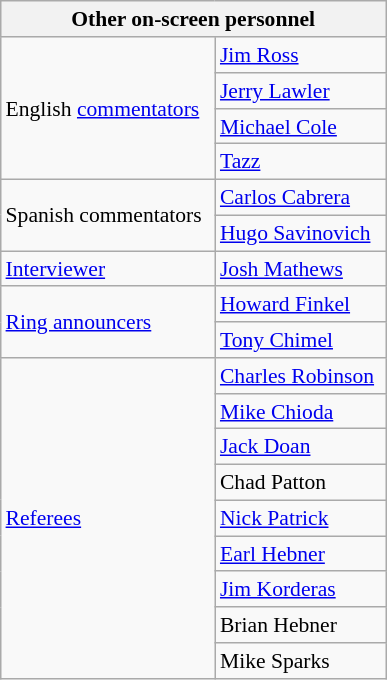<table align="right" class="wikitable" style="border:1px; font-size:90%; margin-left:1em;">
<tr>
<th colspan=2 width=250><strong>Other on-screen personnel</strong></th>
</tr>
<tr>
<td rowspan=4>English <a href='#'>commentators</a></td>
<td><a href='#'>Jim Ross</a> </td>
</tr>
<tr>
<td><a href='#'>Jerry Lawler</a> </td>
</tr>
<tr>
<td><a href='#'>Michael Cole</a> </td>
</tr>
<tr>
<td><a href='#'>Tazz</a> </td>
</tr>
<tr>
<td rowspan=2>Spanish commentators</td>
<td><a href='#'>Carlos Cabrera</a></td>
</tr>
<tr>
<td><a href='#'>Hugo Savinovich</a></td>
</tr>
<tr>
<td><a href='#'>Interviewer</a></td>
<td><a href='#'>Josh Mathews</a></td>
</tr>
<tr>
<td rowspan=2><a href='#'>Ring announcers</a></td>
<td><a href='#'>Howard Finkel</a> </td>
</tr>
<tr>
<td><a href='#'>Tony Chimel</a> </td>
</tr>
<tr>
<td rowspan=9><a href='#'>Referees</a></td>
<td><a href='#'>Charles Robinson</a> </td>
</tr>
<tr>
<td><a href='#'>Mike Chioda</a> </td>
</tr>
<tr>
<td><a href='#'>Jack Doan</a> </td>
</tr>
<tr>
<td>Chad Patton </td>
</tr>
<tr>
<td><a href='#'>Nick Patrick</a> </td>
</tr>
<tr>
<td><a href='#'>Earl Hebner</a> </td>
</tr>
<tr>
<td><a href='#'>Jim Korderas</a> </td>
</tr>
<tr>
<td>Brian Hebner </td>
</tr>
<tr>
<td>Mike Sparks </td>
</tr>
</table>
